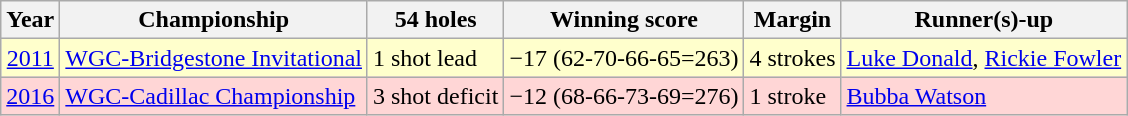<table class="wikitable">
<tr>
<th>Year</th>
<th>Championship</th>
<th>54 holes</th>
<th>Winning score</th>
<th>Margin</th>
<th>Runner(s)-up</th>
</tr>
<tr style="background:#ffc;">
<td align=center><a href='#'>2011</a></td>
<td><a href='#'>WGC-Bridgestone Invitational</a></td>
<td>1 shot lead</td>
<td align=center>−17 (62-70-66-65=263)</td>
<td>4 strokes</td>
<td> <a href='#'>Luke Donald</a>,  <a href='#'>Rickie Fowler</a></td>
</tr>
<tr style=background:#FFD6D6>
<td align=center><a href='#'>2016</a></td>
<td><a href='#'>WGC-Cadillac Championship</a></td>
<td>3 shot deficit</td>
<td align=center>−12 (68-66-73-69=276)</td>
<td>1 stroke</td>
<td> <a href='#'>Bubba Watson</a></td>
</tr>
</table>
